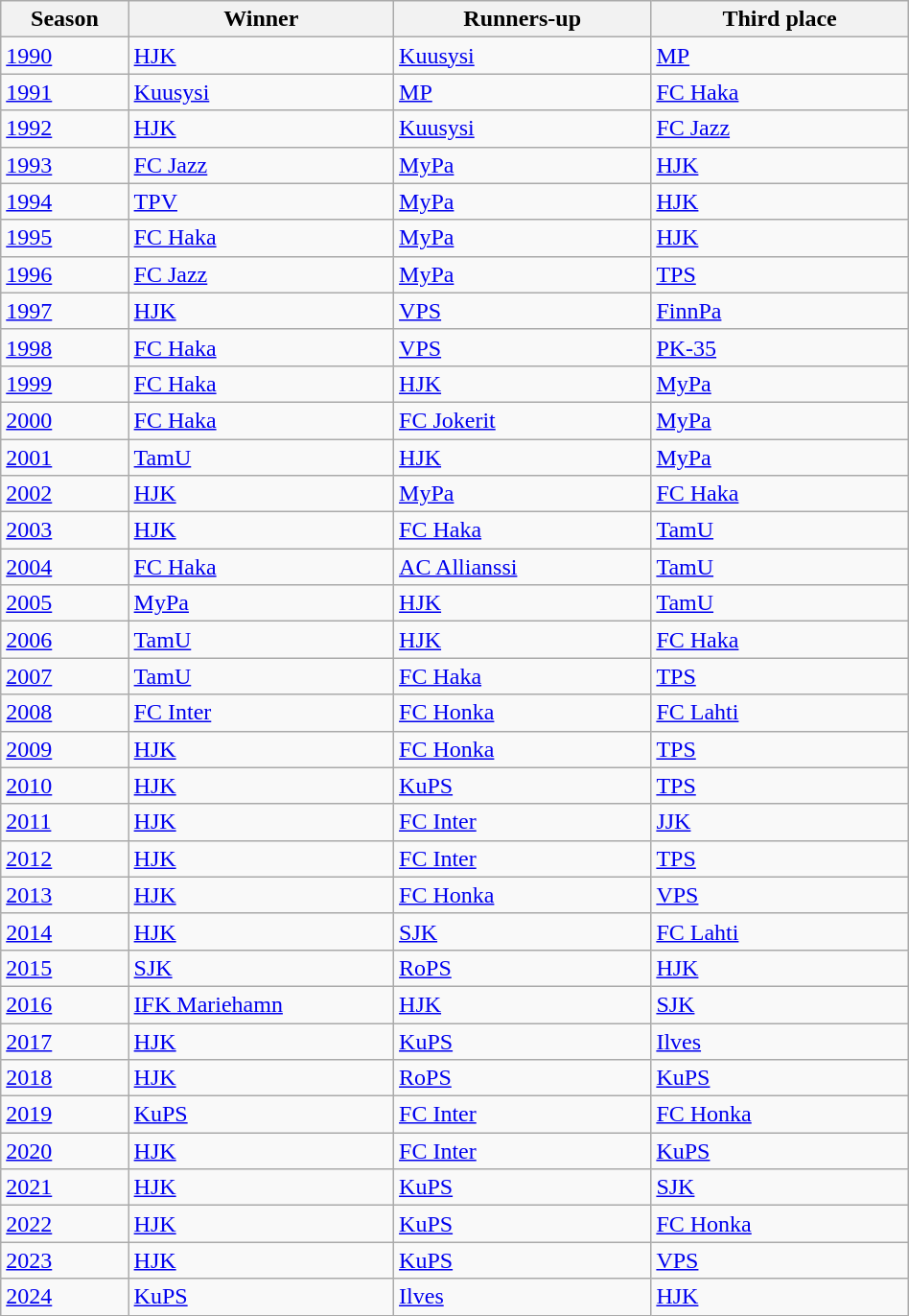<table class="wikitable" style="width:50%;">
<tr>
<th style="width:4%;">Season</th>
<th style="width:12%;">Winner</th>
<th style="width:12%;">Runners-up</th>
<th style="width:12%;">Third place</th>
</tr>
<tr>
<td><a href='#'>1990</a></td>
<td><a href='#'>HJK</a></td>
<td><a href='#'>Kuusysi</a></td>
<td><a href='#'>MP</a></td>
</tr>
<tr>
<td><a href='#'>1991</a></td>
<td><a href='#'>Kuusysi</a></td>
<td><a href='#'>MP</a></td>
<td><a href='#'>FC Haka</a></td>
</tr>
<tr>
<td><a href='#'>1992</a></td>
<td><a href='#'>HJK</a></td>
<td><a href='#'>Kuusysi</a></td>
<td><a href='#'>FC Jazz</a></td>
</tr>
<tr>
<td><a href='#'>1993</a></td>
<td><a href='#'>FC Jazz</a></td>
<td><a href='#'>MyPa</a></td>
<td><a href='#'>HJK</a></td>
</tr>
<tr>
<td><a href='#'>1994</a></td>
<td><a href='#'>TPV</a></td>
<td><a href='#'>MyPa</a></td>
<td><a href='#'>HJK</a></td>
</tr>
<tr>
<td><a href='#'>1995</a></td>
<td><a href='#'>FC Haka</a></td>
<td><a href='#'>MyPa</a></td>
<td><a href='#'>HJK</a></td>
</tr>
<tr>
<td><a href='#'>1996</a></td>
<td><a href='#'>FC Jazz</a></td>
<td><a href='#'>MyPa</a></td>
<td><a href='#'>TPS</a></td>
</tr>
<tr>
<td><a href='#'>1997</a></td>
<td><a href='#'>HJK</a></td>
<td><a href='#'>VPS</a></td>
<td><a href='#'>FinnPa</a></td>
</tr>
<tr>
<td><a href='#'>1998</a></td>
<td><a href='#'>FC Haka</a></td>
<td><a href='#'>VPS</a></td>
<td><a href='#'>PK-35</a></td>
</tr>
<tr>
<td><a href='#'>1999</a></td>
<td><a href='#'>FC Haka</a></td>
<td><a href='#'>HJK</a></td>
<td><a href='#'>MyPa</a></td>
</tr>
<tr>
<td><a href='#'>2000</a></td>
<td><a href='#'>FC Haka</a></td>
<td><a href='#'>FC Jokerit</a></td>
<td><a href='#'>MyPa</a></td>
</tr>
<tr>
<td><a href='#'>2001</a></td>
<td><a href='#'>TamU</a></td>
<td><a href='#'>HJK</a></td>
<td><a href='#'>MyPa</a></td>
</tr>
<tr>
<td><a href='#'>2002</a></td>
<td><a href='#'>HJK</a></td>
<td><a href='#'>MyPa</a></td>
<td><a href='#'>FC Haka</a></td>
</tr>
<tr>
<td><a href='#'>2003</a></td>
<td><a href='#'>HJK</a></td>
<td><a href='#'>FC Haka</a></td>
<td><a href='#'>TamU</a></td>
</tr>
<tr>
<td><a href='#'>2004</a></td>
<td><a href='#'>FC Haka</a></td>
<td><a href='#'>AC Allianssi</a></td>
<td><a href='#'>TamU</a></td>
</tr>
<tr>
<td><a href='#'>2005</a></td>
<td><a href='#'>MyPa</a></td>
<td><a href='#'>HJK</a></td>
<td><a href='#'>TamU</a></td>
</tr>
<tr>
<td><a href='#'>2006</a></td>
<td><a href='#'>TamU</a></td>
<td><a href='#'>HJK</a></td>
<td><a href='#'>FC Haka</a></td>
</tr>
<tr>
<td><a href='#'>2007</a></td>
<td><a href='#'>TamU</a></td>
<td><a href='#'>FC Haka</a></td>
<td><a href='#'>TPS</a></td>
</tr>
<tr>
<td><a href='#'>2008</a></td>
<td><a href='#'>FC Inter</a></td>
<td><a href='#'>FC Honka</a></td>
<td><a href='#'>FC Lahti</a></td>
</tr>
<tr>
<td><a href='#'>2009</a></td>
<td><a href='#'>HJK</a></td>
<td><a href='#'>FC Honka</a></td>
<td><a href='#'>TPS</a></td>
</tr>
<tr>
<td><a href='#'>2010</a></td>
<td><a href='#'>HJK</a></td>
<td><a href='#'>KuPS</a></td>
<td><a href='#'>TPS</a></td>
</tr>
<tr>
<td><a href='#'>2011</a></td>
<td><a href='#'>HJK</a></td>
<td><a href='#'>FC Inter</a></td>
<td><a href='#'>JJK</a></td>
</tr>
<tr>
<td><a href='#'>2012</a></td>
<td><a href='#'>HJK</a></td>
<td><a href='#'>FC Inter</a></td>
<td><a href='#'>TPS</a></td>
</tr>
<tr>
<td><a href='#'>2013</a></td>
<td><a href='#'>HJK</a></td>
<td><a href='#'>FC Honka</a></td>
<td><a href='#'>VPS</a></td>
</tr>
<tr>
<td><a href='#'>2014</a></td>
<td><a href='#'>HJK</a></td>
<td><a href='#'>SJK</a></td>
<td><a href='#'>FC Lahti</a></td>
</tr>
<tr>
<td><a href='#'>2015</a></td>
<td><a href='#'>SJK</a></td>
<td><a href='#'>RoPS</a></td>
<td><a href='#'>HJK</a></td>
</tr>
<tr>
<td><a href='#'>2016</a></td>
<td><a href='#'>IFK Mariehamn</a></td>
<td><a href='#'>HJK</a></td>
<td><a href='#'>SJK</a></td>
</tr>
<tr>
<td><a href='#'>2017</a></td>
<td><a href='#'>HJK</a></td>
<td><a href='#'>KuPS</a></td>
<td><a href='#'>Ilves</a></td>
</tr>
<tr>
<td><a href='#'>2018</a></td>
<td><a href='#'>HJK</a></td>
<td><a href='#'>RoPS</a></td>
<td><a href='#'>KuPS</a></td>
</tr>
<tr>
<td><a href='#'>2019</a></td>
<td><a href='#'>KuPS</a></td>
<td><a href='#'>FC Inter</a></td>
<td><a href='#'>FC Honka</a></td>
</tr>
<tr>
<td><a href='#'>2020</a></td>
<td><a href='#'>HJK</a></td>
<td><a href='#'>FC Inter</a></td>
<td><a href='#'>KuPS</a></td>
</tr>
<tr>
<td><a href='#'>2021</a></td>
<td><a href='#'>HJK</a></td>
<td><a href='#'>KuPS</a></td>
<td><a href='#'>SJK</a></td>
</tr>
<tr>
<td><a href='#'>2022</a></td>
<td><a href='#'>HJK</a></td>
<td><a href='#'>KuPS</a></td>
<td><a href='#'>FC Honka</a></td>
</tr>
<tr>
<td><a href='#'>2023</a></td>
<td><a href='#'>HJK</a></td>
<td><a href='#'>KuPS</a></td>
<td><a href='#'>VPS</a></td>
</tr>
<tr>
<td><a href='#'>2024</a></td>
<td><a href='#'>KuPS</a></td>
<td><a href='#'>Ilves</a></td>
<td><a href='#'>HJK</a></td>
</tr>
</table>
